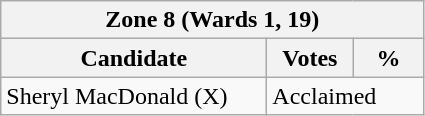<table class="wikitable">
<tr>
<th colspan="3">Zone 8 (Wards 1, 19)</th>
</tr>
<tr>
<th style="width: 170px">Candidate</th>
<th style="width: 50px">Votes</th>
<th style="width: 40px">%</th>
</tr>
<tr>
<td>Sheryl MacDonald (X)</td>
<td colspan="2">Acclaimed</td>
</tr>
</table>
